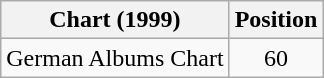<table class="wikitable sortable plainrowheaders" style="text-align:center;">
<tr>
<th scope="column">Chart (1999)</th>
<th scope="column">Position</th>
</tr>
<tr>
<td align="left">German Albums Chart</td>
<td align="center">60</td>
</tr>
</table>
